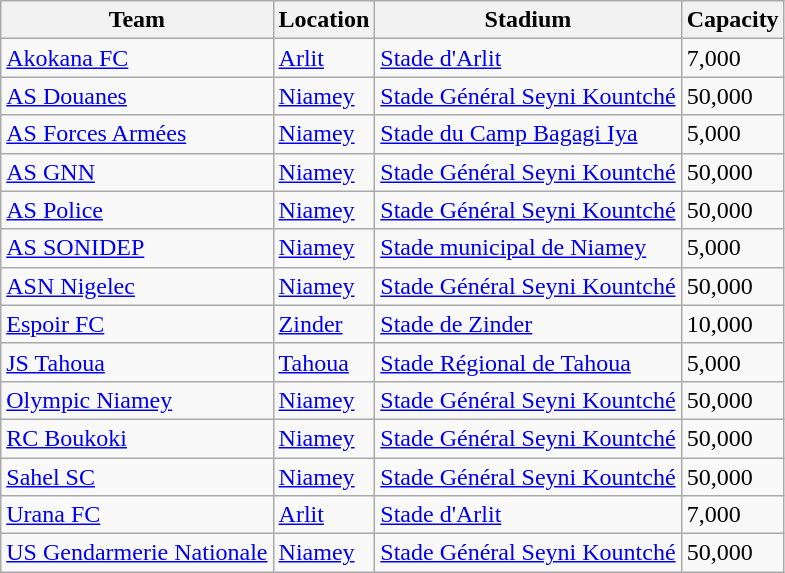<table class="wikitable sortable">
<tr>
<th>Team</th>
<th>Location</th>
<th>Stadium</th>
<th>Capacity</th>
</tr>
<tr>
<td><a href='#'>Akokana FC</a></td>
<td><a href='#'>Arlit</a></td>
<td><a href='#'>Stade d'Arlit</a></td>
<td>7,000</td>
</tr>
<tr>
<td><a href='#'>AS Douanes</a></td>
<td><a href='#'>Niamey</a></td>
<td><a href='#'>Stade Général Seyni Kountché</a></td>
<td>50,000</td>
</tr>
<tr>
<td><a href='#'>AS Forces Armées</a></td>
<td><a href='#'>Niamey</a></td>
<td><a href='#'>Stade du Camp Bagagi Iya</a></td>
<td>5,000</td>
</tr>
<tr>
<td><a href='#'>AS GNN</a></td>
<td><a href='#'>Niamey</a></td>
<td><a href='#'>Stade Général Seyni Kountché</a></td>
<td>50,000</td>
</tr>
<tr>
<td><a href='#'>AS Police</a></td>
<td><a href='#'>Niamey</a></td>
<td><a href='#'>Stade Général Seyni Kountché</a></td>
<td>50,000</td>
</tr>
<tr>
<td><a href='#'>AS SONIDEP</a></td>
<td><a href='#'>Niamey</a></td>
<td><a href='#'>Stade municipal de Niamey</a></td>
<td>5,000</td>
</tr>
<tr>
<td><a href='#'>ASN Nigelec</a></td>
<td><a href='#'>Niamey</a></td>
<td><a href='#'>Stade Général Seyni Kountché</a></td>
<td>50,000</td>
</tr>
<tr>
<td><a href='#'>Espoir FC</a></td>
<td><a href='#'>Zinder</a></td>
<td><a href='#'>Stade de Zinder</a></td>
<td>10,000</td>
</tr>
<tr>
<td><a href='#'>JS Tahoua</a></td>
<td><a href='#'>Tahoua</a></td>
<td><a href='#'>Stade Régional de Tahoua</a></td>
<td>5,000</td>
</tr>
<tr>
<td><a href='#'>Olympic Niamey</a></td>
<td><a href='#'>Niamey</a></td>
<td><a href='#'>Stade Général Seyni Kountché</a></td>
<td>50,000</td>
</tr>
<tr>
<td><a href='#'>RC Boukoki</a></td>
<td><a href='#'>Niamey</a></td>
<td><a href='#'>Stade Général Seyni Kountché</a></td>
<td>50,000</td>
</tr>
<tr>
<td><a href='#'>Sahel SC</a></td>
<td><a href='#'>Niamey</a></td>
<td><a href='#'>Stade Général Seyni Kountché</a></td>
<td>50,000</td>
</tr>
<tr>
<td><a href='#'>Urana FC</a></td>
<td><a href='#'>Arlit</a></td>
<td><a href='#'>Stade d'Arlit</a></td>
<td>7,000</td>
</tr>
<tr>
<td><a href='#'>US Gendarmerie Nationale</a></td>
<td><a href='#'>Niamey</a></td>
<td><a href='#'>Stade Général Seyni Kountché</a></td>
<td>50,000</td>
</tr>
</table>
